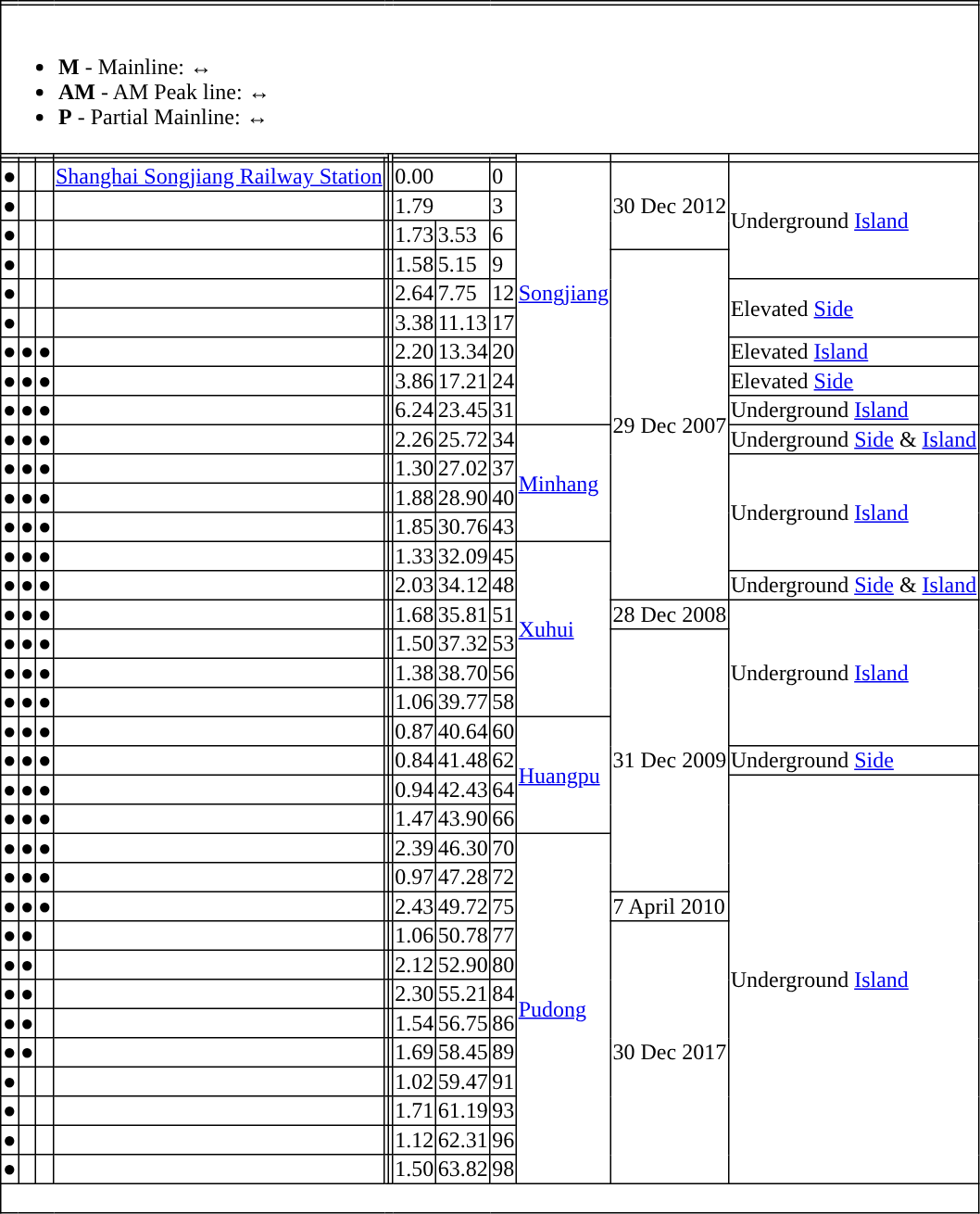<table border=1 style="border-collapse: collapse;" class="mw-collapsible">
<tr>
<th colspan="12" style="text-align: center"></th>
</tr>
<tr>
<td colspan="12" style="text-align: left"><br><ul><li><strong>M</strong> - Mainline:  ↔ </li><li><strong>AM</strong> - AM Peak line:  ↔ </li><li><strong>P</strong> - Partial Mainline:  ↔ </li></ul></td>
</tr>
<tr>
<th rowspan="1" colspan="3"></th>
<th colspan="2"></th>
<th rowspan="2"></th>
<th colspan="3" rowspan="1"></th>
<th rowspan="2"></th>
<th rowspan="2"></th>
<th rowspan="2"></th>
</tr>
<tr>
<th rowspan="1"></th>
<th rowspan="1"></th>
<th rowspan="1"></th>
<th></th>
<th></th>
<th colspan="2"></th>
<th></th>
</tr>
<tr>
<td align="center">●</td>
<td align="center"></td>
<td align="center"></td>
<td><a href='#'>Shanghai Songjiang Railway Station</a></td>
<td></td>
<td></td>
<td colspan="2">0.00</td>
<td>0</td>
<td rowspan=9><a href='#'>Songjiang</a></td>
<td rowspan=3>30 Dec 2012</td>
<td rowspan=4>Underground <a href='#'>Island</a></td>
</tr>
<tr>
<td align="center">●</td>
<td align="center"></td>
<td align="center"></td>
<td></td>
<td></td>
<td></td>
<td colspan="2">1.79</td>
<td>3</td>
</tr>
<tr>
<td align="center">●</td>
<td align="center"></td>
<td align="center"></td>
<td></td>
<td></td>
<td><br></td>
<td>1.73</td>
<td>3.53</td>
<td>6</td>
</tr>
<tr>
<td align="center">●</td>
<td align="center"></td>
<td align="center"></td>
<td></td>
<td></td>
<td></td>
<td>1.58</td>
<td>5.15</td>
<td>9</td>
<td rowspan=12>29 Dec 2007</td>
</tr>
<tr>
<td align="center">●</td>
<td align="center"></td>
<td align="center"></td>
<td></td>
<td></td>
<td></td>
<td>2.64</td>
<td>7.75</td>
<td>12</td>
<td rowspan=2>Elevated <a href='#'>Side</a></td>
</tr>
<tr>
<td align="center">●</td>
<td align="center"></td>
<td align="center"></td>
<td></td>
<td></td>
<td></td>
<td>3.38</td>
<td>11.13</td>
<td>17</td>
</tr>
<tr>
<td align="center">●</td>
<td align="center">●</td>
<td align="center">●</td>
<td></td>
<td></td>
<td></td>
<td>2.20</td>
<td>13.34</td>
<td>20</td>
<td>Elevated <a href='#'>Island</a></td>
</tr>
<tr>
<td align="center">●</td>
<td align="center">●</td>
<td align="center">●</td>
<td></td>
<td></td>
<td></td>
<td>3.86</td>
<td>17.21</td>
<td>24</td>
<td>Elevated <a href='#'>Side</a></td>
</tr>
<tr>
<td align="center">●</td>
<td align="center">●</td>
<td align="center">●</td>
<td></td>
<td></td>
<td></td>
<td>6.24</td>
<td>23.45</td>
<td>31</td>
<td>Underground <a href='#'>Island</a></td>
</tr>
<tr>
<td align="center">●</td>
<td align="center">●</td>
<td align="center">●</td>
<td></td>
<td></td>
<td> </td>
<td>2.26</td>
<td>25.72</td>
<td>34</td>
<td rowspan=4><a href='#'>Minhang</a></td>
<td>Underground <a href='#'>Side</a> & <a href='#'>Island</a></td>
</tr>
<tr>
<td align="center">●</td>
<td align="center">●</td>
<td align="center">●</td>
<td></td>
<td></td>
<td></td>
<td>1.30</td>
<td>27.02</td>
<td>37</td>
<td rowspan=4>Underground <a href='#'>Island</a></td>
</tr>
<tr>
<td align="center">●</td>
<td align="center">●</td>
<td align="center">●</td>
<td></td>
<td></td>
<td></td>
<td>1.88</td>
<td>28.90</td>
<td>40</td>
</tr>
<tr>
<td align="center">●</td>
<td align="center">●</td>
<td align="center">●</td>
<td></td>
<td></td>
<td></td>
<td>1.85</td>
<td>30.76</td>
<td>43</td>
</tr>
<tr>
<td align="center">●</td>
<td align="center">●</td>
<td align="center">●</td>
<td></td>
<td></td>
<td></td>
<td>1.33</td>
<td>32.09</td>
<td>45</td>
<td rowspan=6><a href='#'>Xuhui</a></td>
</tr>
<tr>
<td align="center">●</td>
<td align="center">●</td>
<td align="center">●</td>
<td></td>
<td></td>
<td></td>
<td>2.03</td>
<td>34.12</td>
<td>48</td>
<td>Underground <a href='#'>Side</a> & <a href='#'>Island</a></td>
</tr>
<tr>
<td align="center">●</td>
<td align="center">●</td>
<td align="center">●</td>
<td></td>
<td></td>
<td> </td>
<td>1.68</td>
<td>35.81</td>
<td>51</td>
<td>28 Dec 2008</td>
<td rowspan=5>Underground <a href='#'>Island</a></td>
</tr>
<tr>
<td align="center">●</td>
<td align="center">●</td>
<td align="center">●</td>
<td></td>
<td></td>
<td> </td>
<td>1.50</td>
<td>37.32</td>
<td>53</td>
<td rowspan=9>31 Dec 2009</td>
</tr>
<tr>
<td align="center">●</td>
<td align="center">●</td>
<td align="center">●</td>
<td></td>
<td></td>
<td></td>
<td>1.38</td>
<td>38.70</td>
<td>56</td>
</tr>
<tr>
<td align="center">●</td>
<td align="center">●</td>
<td align="center">●</td>
<td></td>
<td></td>
<td></td>
<td>1.06</td>
<td>39.77</td>
<td>58</td>
</tr>
<tr>
<td align="center">●</td>
<td align="center">●</td>
<td align="center">●</td>
<td></td>
<td></td>
<td></td>
<td>0.87</td>
<td>40.64</td>
<td>60</td>
<td rowspan=4><a href='#'>Huangpu</a></td>
</tr>
<tr>
<td align="center">●</td>
<td align="center">●</td>
<td align="center">●</td>
<td></td>
<td></td>
<td></td>
<td>0.84</td>
<td>41.48</td>
<td>62</td>
<td>Underground <a href='#'>Side</a></td>
</tr>
<tr>
<td align="center">●</td>
<td align="center">●</td>
<td align="center">●</td>
<td></td>
<td></td>
<td></td>
<td>0.94</td>
<td>42.43</td>
<td>64</td>
<td rowspan=14>Underground <a href='#'>Island</a></td>
</tr>
<tr>
<td align="center">●</td>
<td align="center">●</td>
<td align="center">●</td>
<td></td>
<td></td>
<td></td>
<td>1.47</td>
<td>43.90</td>
<td>66</td>
</tr>
<tr>
<td align="center">●</td>
<td align="center">●</td>
<td align="center">●</td>
<td></td>
<td></td>
<td></td>
<td>2.39</td>
<td>46.30</td>
<td>70</td>
<td rowspan=12><a href='#'>Pudong</a></td>
</tr>
<tr>
<td align="center">●</td>
<td align="center">●</td>
<td align="center">●</td>
<td></td>
<td></td>
<td>  </td>
<td>0.97</td>
<td>47.28</td>
<td>72</td>
</tr>
<tr>
<td align="center">●</td>
<td align="center">●</td>
<td align="center">●</td>
<td></td>
<td></td>
<td></td>
<td>2.43</td>
<td>49.72</td>
<td>75</td>
<td>7 April 2010</td>
</tr>
<tr>
<td align="center">●</td>
<td align="center">●</td>
<td align="center"></td>
<td></td>
<td></td>
<td></td>
<td>1.06</td>
<td>50.78</td>
<td>77</td>
<td rowspan=9>30 Dec 2017</td>
</tr>
<tr>
<td align="center">●</td>
<td align="center">●</td>
<td align="center"></td>
<td></td>
<td></td>
<td></td>
<td>2.12</td>
<td>52.90</td>
<td>80</td>
</tr>
<tr>
<td align="center">●</td>
<td align="center">●</td>
<td align="center"></td>
<td></td>
<td></td>
<td></td>
<td>2.30</td>
<td>55.21</td>
<td>84</td>
</tr>
<tr>
<td align="center">●</td>
<td align="center">●</td>
<td align="center"></td>
<td></td>
<td></td>
<td></td>
<td>1.54</td>
<td>56.75</td>
<td>86</td>
</tr>
<tr>
<td align="center">●</td>
<td align="center">●</td>
<td align="center"></td>
<td></td>
<td></td>
<td></td>
<td>1.69</td>
<td>58.45</td>
<td>89</td>
</tr>
<tr>
<td align="center">●</td>
<td align="center"></td>
<td align="center"></td>
<td></td>
<td></td>
<td></td>
<td>1.02</td>
<td>59.47</td>
<td>91</td>
</tr>
<tr>
<td align="center">●</td>
<td align="center"></td>
<td align="center"></td>
<td></td>
<td></td>
<td></td>
<td>1.71</td>
<td>61.19</td>
<td>93</td>
</tr>
<tr>
<td align="center">●</td>
<td align="center"></td>
<td align="center"></td>
<td></td>
<td></td>
<td></td>
<td>1.12</td>
<td>62.31</td>
<td>96</td>
</tr>
<tr>
<td align="center">●</td>
<td align="center"></td>
<td align="center"></td>
<td></td>
<td></td>
<td></td>
<td>1.50</td>
<td>63.82</td>
<td>98</td>
</tr>
<tr style="background:#">
<td colspan = "12"><br></td>
</tr>
</table>
